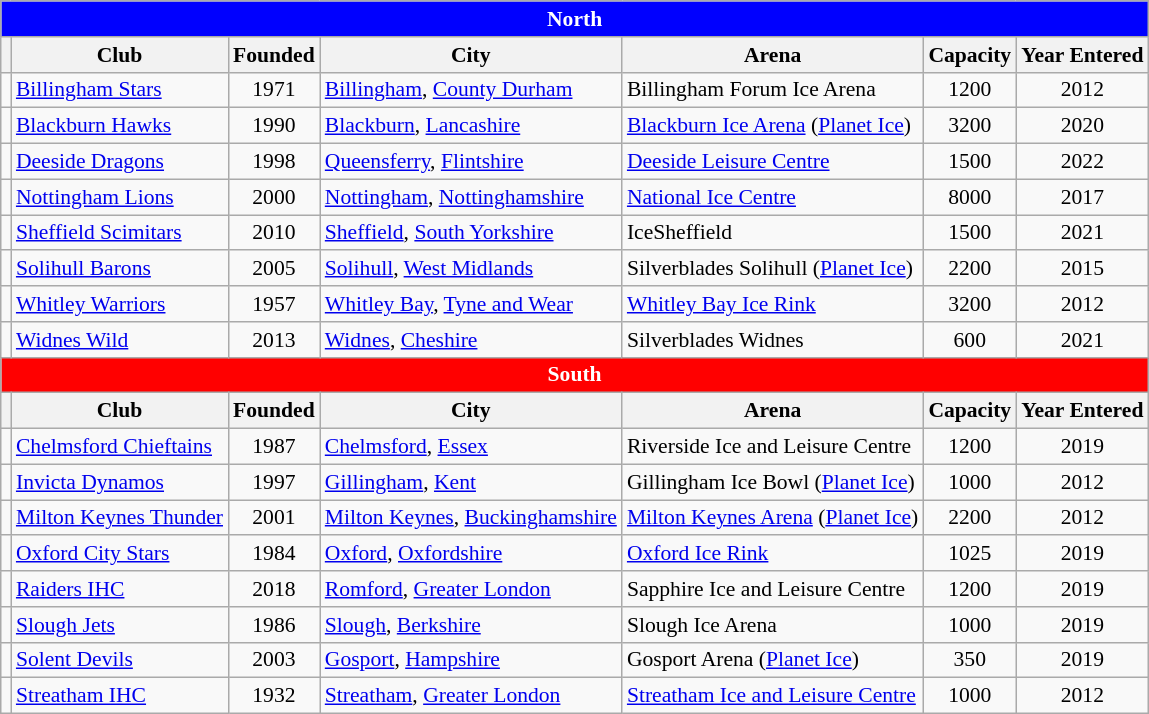<table class="wikitable" style="font-size: 90%">
<tr>
<th style="background:blue; color:white" colspan=7><span>North</span></th>
</tr>
<tr>
<th></th>
<th>Club</th>
<th>Founded</th>
<th>City</th>
<th>Arena</th>
<th>Capacity</th>
<th>Year Entered</th>
</tr>
<tr>
<td></td>
<td><a href='#'>Billingham Stars</a></td>
<td style="text-align:center">1971</td>
<td><a href='#'>Billingham</a>, <a href='#'>County Durham</a></td>
<td>Billingham Forum Ice Arena</td>
<td style="text-align:center">1200</td>
<td style="text-align:center">2012</td>
</tr>
<tr>
<td></td>
<td><a href='#'>Blackburn Hawks</a></td>
<td style="text-align:center">1990</td>
<td><a href='#'>Blackburn</a>, <a href='#'>Lancashire</a></td>
<td><a href='#'>Blackburn Ice Arena</a> (<a href='#'>Planet Ice</a>)</td>
<td style="text-align:center">3200</td>
<td style="text-align:center">2020</td>
</tr>
<tr>
<td></td>
<td><a href='#'>Deeside Dragons</a></td>
<td style="text-align:center">1998</td>
<td><a href='#'>Queensferry</a>, <a href='#'>Flintshire</a></td>
<td><a href='#'>Deeside Leisure Centre</a></td>
<td style="text-align:center">1500</td>
<td style="text-align:center">2022</td>
</tr>
<tr>
<td></td>
<td><a href='#'>Nottingham Lions</a></td>
<td style="text-align:center">2000</td>
<td><a href='#'>Nottingham</a>, <a href='#'>Nottinghamshire</a></td>
<td><a href='#'>National Ice Centre</a></td>
<td style="text-align:center">8000</td>
<td style="text-align:center">2017</td>
</tr>
<tr>
<td></td>
<td><a href='#'>Sheffield Scimitars</a></td>
<td style="text-align:center">2010</td>
<td><a href='#'>Sheffield</a>, <a href='#'>South Yorkshire</a></td>
<td>IceSheffield</td>
<td style="text-align:center">1500</td>
<td style="text-align:center">2021</td>
</tr>
<tr>
<td></td>
<td><a href='#'>Solihull Barons</a></td>
<td style="text-align:center">2005</td>
<td><a href='#'>Solihull</a>, <a href='#'>West Midlands</a></td>
<td>Silverblades Solihull (<a href='#'>Planet Ice</a>)</td>
<td style="text-align:center">2200</td>
<td style="text-align:center">2015</td>
</tr>
<tr>
<td></td>
<td><a href='#'>Whitley Warriors</a></td>
<td style="text-align:center">1957</td>
<td><a href='#'>Whitley Bay</a>, <a href='#'>Tyne and Wear</a></td>
<td><a href='#'>Whitley Bay Ice Rink</a></td>
<td style="text-align:center">3200</td>
<td style="text-align:center">2012</td>
</tr>
<tr>
<td></td>
<td><a href='#'>Widnes Wild</a></td>
<td style="text-align:center">2013</td>
<td><a href='#'>Widnes</a>, <a href='#'>Cheshire</a></td>
<td>Silverblades Widnes</td>
<td style="text-align:center">600</td>
<td style="text-align:center">2021</td>
</tr>
<tr>
<th style="background:red; color:white" colspan=7><span>South</span></th>
</tr>
<tr>
<th></th>
<th>Club</th>
<th>Founded</th>
<th>City</th>
<th>Arena</th>
<th>Capacity</th>
<th>Year Entered</th>
</tr>
<tr>
<td></td>
<td><a href='#'>Chelmsford Chieftains</a></td>
<td style="text-align:center">1987</td>
<td><a href='#'>Chelmsford</a>, <a href='#'>Essex</a></td>
<td>Riverside Ice and Leisure Centre</td>
<td style="text-align:center">1200</td>
<td style="text-align:center">2019</td>
</tr>
<tr>
<td></td>
<td><a href='#'>Invicta Dynamos</a></td>
<td style="text-align:center">1997</td>
<td><a href='#'>Gillingham</a>, <a href='#'>Kent</a></td>
<td>Gillingham Ice Bowl (<a href='#'>Planet Ice</a>)</td>
<td style="text-align:center">1000</td>
<td style="text-align:center">2012</td>
</tr>
<tr>
<td></td>
<td><a href='#'>Milton Keynes Thunder</a></td>
<td style="text-align:center">2001</td>
<td><a href='#'>Milton Keynes</a>, <a href='#'>Buckinghamshire</a></td>
<td><a href='#'>Milton Keynes Arena</a> (<a href='#'>Planet Ice</a>)</td>
<td style="text-align:center">2200</td>
<td style="text-align:center">2012</td>
</tr>
<tr>
<td></td>
<td><a href='#'>Oxford City Stars</a></td>
<td style="text-align:center">1984</td>
<td><a href='#'>Oxford</a>, <a href='#'>Oxfordshire</a></td>
<td><a href='#'>Oxford Ice Rink</a></td>
<td style="text-align:center">1025</td>
<td style="text-align:center">2019</td>
</tr>
<tr>
<td></td>
<td><a href='#'>Raiders IHC</a></td>
<td style="text-align:center">2018</td>
<td><a href='#'>Romford</a>, <a href='#'>Greater London</a></td>
<td>Sapphire Ice and Leisure Centre</td>
<td style="text-align:center">1200</td>
<td style="text-align:center">2019</td>
</tr>
<tr>
<td></td>
<td><a href='#'>Slough Jets</a></td>
<td style="text-align:center">1986</td>
<td><a href='#'>Slough</a>, <a href='#'>Berkshire</a></td>
<td>Slough Ice Arena</td>
<td style="text-align:center">1000</td>
<td style="text-align:center">2019</td>
</tr>
<tr>
<td></td>
<td><a href='#'>Solent Devils</a></td>
<td style="text-align:center">2003</td>
<td><a href='#'>Gosport</a>, <a href='#'>Hampshire</a></td>
<td>Gosport Arena (<a href='#'>Planet Ice</a>)</td>
<td style="text-align:center">350</td>
<td style="text-align:center">2019</td>
</tr>
<tr>
<td></td>
<td><a href='#'>Streatham IHC</a></td>
<td style="text-align:center">1932</td>
<td><a href='#'>Streatham</a>, <a href='#'>Greater London</a></td>
<td><a href='#'>Streatham Ice and Leisure Centre</a></td>
<td style="text-align:center">1000</td>
<td style="text-align:center">2012</td>
</tr>
</table>
